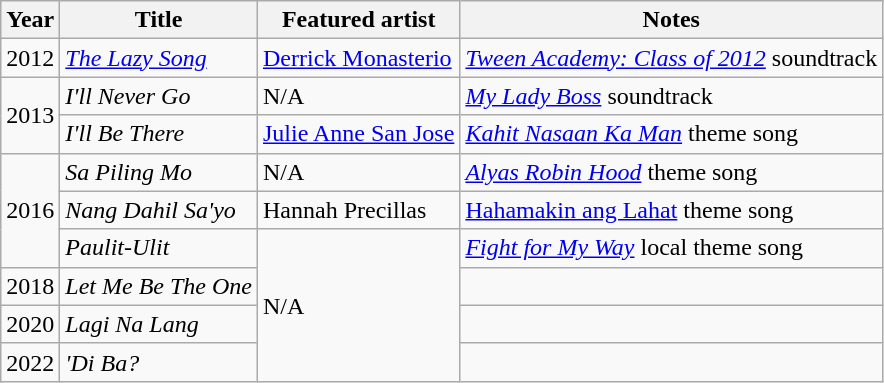<table class="wikitable">
<tr>
<th>Year</th>
<th>Title</th>
<th>Featured artist</th>
<th>Notes</th>
</tr>
<tr>
<td>2012</td>
<td><em><a href='#'>The Lazy Song</a></em></td>
<td><a href='#'>Derrick Monasterio</a></td>
<td><em><a href='#'>Tween Academy: Class of 2012</a></em> soundtrack</td>
</tr>
<tr>
<td rowspan="2">2013</td>
<td><em>I'll Never Go</em></td>
<td>N/A</td>
<td><em><a href='#'>My Lady Boss</a></em> soundtrack</td>
</tr>
<tr>
<td><em>I'll Be There</em></td>
<td><a href='#'>Julie Anne San Jose</a></td>
<td><em><a href='#'>Kahit Nasaan Ka Man</a></em> theme song</td>
</tr>
<tr>
<td rowspan="3">2016</td>
<td><em>Sa Piling Mo</em></td>
<td>N/A</td>
<td><em><a href='#'>Alyas Robin Hood</a></em> theme song</td>
</tr>
<tr>
<td><em>Nang Dahil Sa'yo</em></td>
<td>Hannah Precillas</td>
<td><a href='#'>Hahamakin ang Lahat</a> theme song</td>
</tr>
<tr>
<td><em>Paulit-Ulit</em></td>
<td rowspan="4">N/A</td>
<td><em><a href='#'>Fight for My Way</a></em> local theme song</td>
</tr>
<tr>
<td>2018</td>
<td><em>Let Me Be The One</em></td>
<td></td>
</tr>
<tr>
<td>2020</td>
<td><em>Lagi Na Lang</em></td>
<td></td>
</tr>
<tr>
<td>2022</td>
<td><em>'Di Ba?</em></td>
<td></td>
</tr>
</table>
